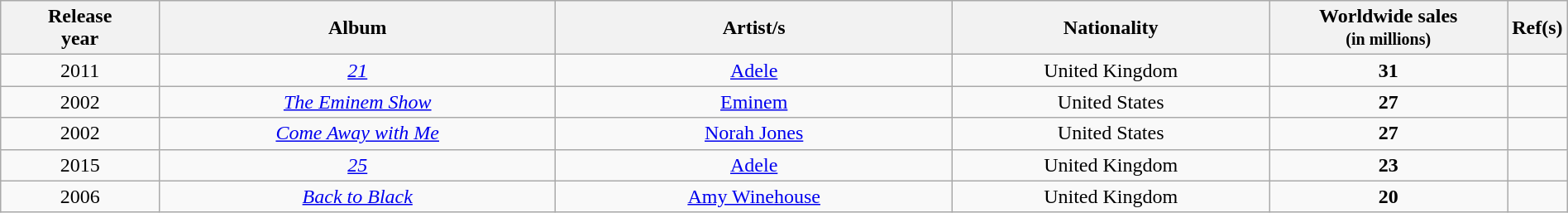<table class="wikitable sortable" style="width:100%; text-align:center;">
<tr>
<th style="width:10%;">Release<br>year</th>
<th style="width:25%;">Album</th>
<th style="width:25%;">Artist/s</th>
<th style="width:20%;">Nationality</th>
<th style="width:15%;">Worldwide sales<br><small>(in millions)</small></th>
<th style="width:1%;">Ref(s)</th>
</tr>
<tr>
<td>2011</td>
<td><em><a href='#'>21</a></em></td>
<td><a href='#'>Adele</a></td>
<td>United Kingdom</td>
<td><strong>31</strong></td>
<td></td>
</tr>
<tr>
<td>2002</td>
<td><em><a href='#'>The Eminem Show</a></em></td>
<td><a href='#'>Eminem</a></td>
<td>United States</td>
<td><strong>27</strong></td>
<td></td>
</tr>
<tr>
<td>2002</td>
<td><em><a href='#'>Come Away with Me</a></em></td>
<td><a href='#'>Norah Jones</a></td>
<td>United States</td>
<td><strong>27</strong></td>
<td></td>
</tr>
<tr>
<td>2015</td>
<td><em><a href='#'>25</a></em></td>
<td><a href='#'>Adele</a></td>
<td>United Kingdom</td>
<td><strong>23</strong></td>
<td></td>
</tr>
<tr>
<td>2006</td>
<td><em><a href='#'>Back to Black</a></em></td>
<td><a href='#'>Amy Winehouse</a></td>
<td>United Kingdom</td>
<td><strong>20</strong></td>
<td></td>
</tr>
</table>
